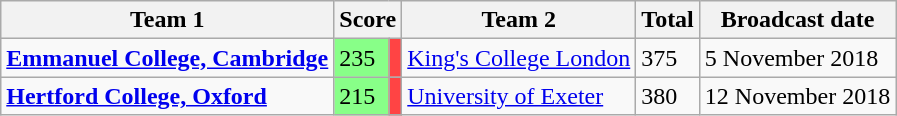<table class="wikitable">
<tr>
<th>Team 1</th>
<th colspan="2">Score</th>
<th>Team 2</th>
<th>Total</th>
<th>Broadcast date</th>
</tr>
<tr>
<td><strong><a href='#'>Emmanuel College, Cambridge</a></strong></td>
<td style="background:#88ff88">235</td>
<td style="background:#f44;"></td>
<td><a href='#'>King's College London</a></td>
<td>375</td>
<td>5 November 2018</td>
</tr>
<tr>
<td><strong><a href='#'>Hertford College, Oxford</a></strong></td>
<td style="background:#88ff88">215</td>
<td style="background:#f44;"></td>
<td><a href='#'>University of Exeter</a></td>
<td>380</td>
<td>12 November 2018</td>
</tr>
</table>
